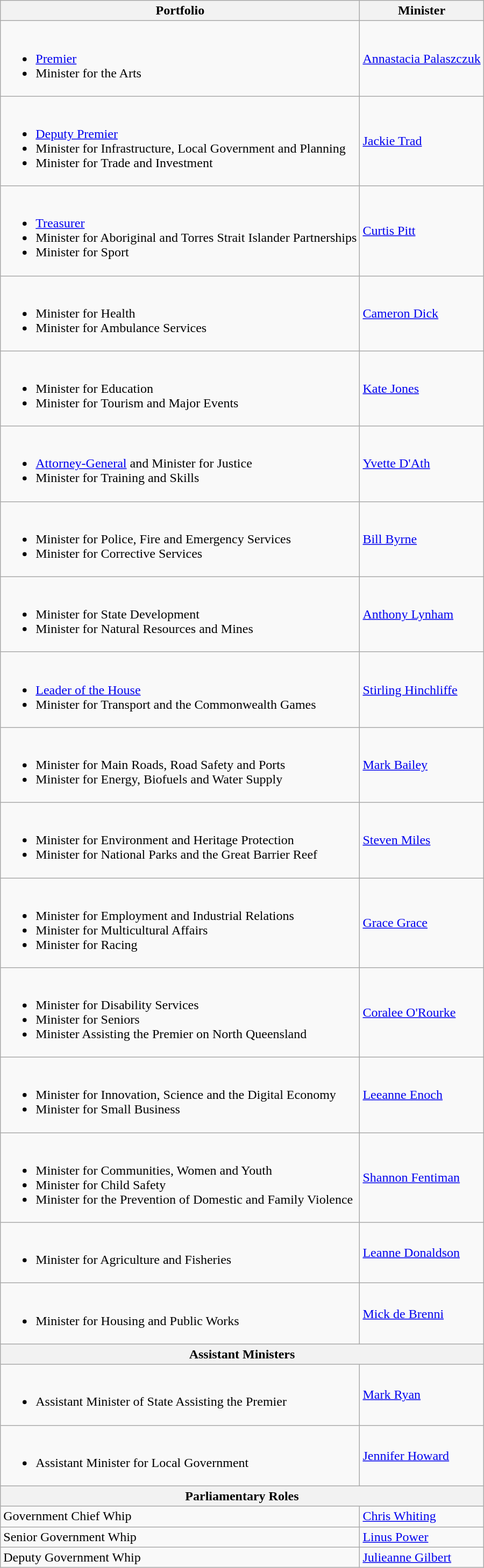<table class=wikitable>
<tr>
<th>Portfolio</th>
<th>Minister</th>
</tr>
<tr>
<td><br><ul><li><a href='#'>Premier</a></li><li>Minister for the Arts</li></ul></td>
<td><a href='#'>Annastacia Palaszczuk</a></td>
</tr>
<tr>
<td><br><ul><li><a href='#'>Deputy Premier</a></li><li>Minister for Infrastructure, Local Government and Planning</li><li>Minister for Trade and Investment</li></ul></td>
<td><a href='#'>Jackie Trad</a></td>
</tr>
<tr>
<td><br><ul><li><a href='#'>Treasurer</a></li><li>Minister for Aboriginal and Torres Strait Islander Partnerships</li><li>Minister for Sport</li></ul></td>
<td><a href='#'>Curtis Pitt</a></td>
</tr>
<tr>
<td><br><ul><li>Minister for Health</li><li>Minister for Ambulance Services</li></ul></td>
<td><a href='#'>Cameron Dick</a></td>
</tr>
<tr>
<td><br><ul><li>Minister for Education</li><li>Minister for Tourism and Major Events</li></ul></td>
<td><a href='#'>Kate Jones</a></td>
</tr>
<tr>
<td><br><ul><li><a href='#'>Attorney-General</a> and Minister for Justice</li><li>Minister for Training and Skills</li></ul></td>
<td><a href='#'>Yvette D'Ath</a></td>
</tr>
<tr>
<td><br><ul><li>Minister for Police, Fire and Emergency Services</li><li>Minister for Corrective Services</li></ul></td>
<td><a href='#'>Bill Byrne</a></td>
</tr>
<tr>
<td><br><ul><li>Minister for State Development</li><li>Minister for Natural Resources and Mines</li></ul></td>
<td><a href='#'>Anthony Lynham</a></td>
</tr>
<tr>
<td><br><ul><li><a href='#'>Leader of the House</a></li><li>Minister for Transport and the Commonwealth Games</li></ul></td>
<td><a href='#'>Stirling Hinchliffe</a></td>
</tr>
<tr>
<td><br><ul><li>Minister for Main Roads, Road Safety and Ports</li><li>Minister for Energy, Biofuels and Water Supply</li></ul></td>
<td><a href='#'>Mark Bailey</a></td>
</tr>
<tr>
<td><br><ul><li>Minister for Environment and Heritage Protection</li><li>Minister for National Parks and the Great Barrier Reef</li></ul></td>
<td><a href='#'>Steven Miles</a></td>
</tr>
<tr>
<td><br><ul><li>Minister for Employment and Industrial Relations</li><li>Minister for Multicultural Affairs</li><li>Minister for Racing</li></ul></td>
<td><a href='#'>Grace Grace</a></td>
</tr>
<tr>
<td><br><ul><li>Minister for Disability Services</li><li>Minister for Seniors</li><li>Minister Assisting the Premier on North Queensland</li></ul></td>
<td><a href='#'>Coralee O'Rourke</a></td>
</tr>
<tr>
<td><br><ul><li>Minister for Innovation, Science and the Digital Economy</li><li>Minister for Small Business</li></ul></td>
<td><a href='#'>Leeanne Enoch</a></td>
</tr>
<tr>
<td><br><ul><li>Minister for Communities, Women and Youth</li><li>Minister for Child Safety</li><li>Minister for the Prevention of Domestic and Family Violence</li></ul></td>
<td><a href='#'>Shannon Fentiman</a></td>
</tr>
<tr>
<td><br><ul><li>Minister for Agriculture and Fisheries</li></ul></td>
<td><a href='#'>Leanne Donaldson</a></td>
</tr>
<tr>
<td><br><ul><li>Minister for Housing and Public Works</li></ul></td>
<td><a href='#'>Mick de Brenni</a></td>
</tr>
<tr>
<th colspan=3>Assistant Ministers</th>
</tr>
<tr>
<td><br><ul><li>Assistant Minister of State Assisting the Premier</li></ul></td>
<td><a href='#'>Mark Ryan</a></td>
</tr>
<tr>
<td><br><ul><li>Assistant Minister for Local Government</li></ul></td>
<td><a href='#'>Jennifer Howard</a></td>
</tr>
<tr>
<th colspan=2>Parliamentary Roles</th>
</tr>
<tr>
<td>Government Chief Whip</td>
<td><a href='#'>Chris Whiting</a></td>
</tr>
<tr>
<td>Senior Government Whip</td>
<td><a href='#'>Linus Power</a></td>
</tr>
<tr>
<td>Deputy Government Whip</td>
<td><a href='#'>Julieanne Gilbert</a></td>
</tr>
</table>
